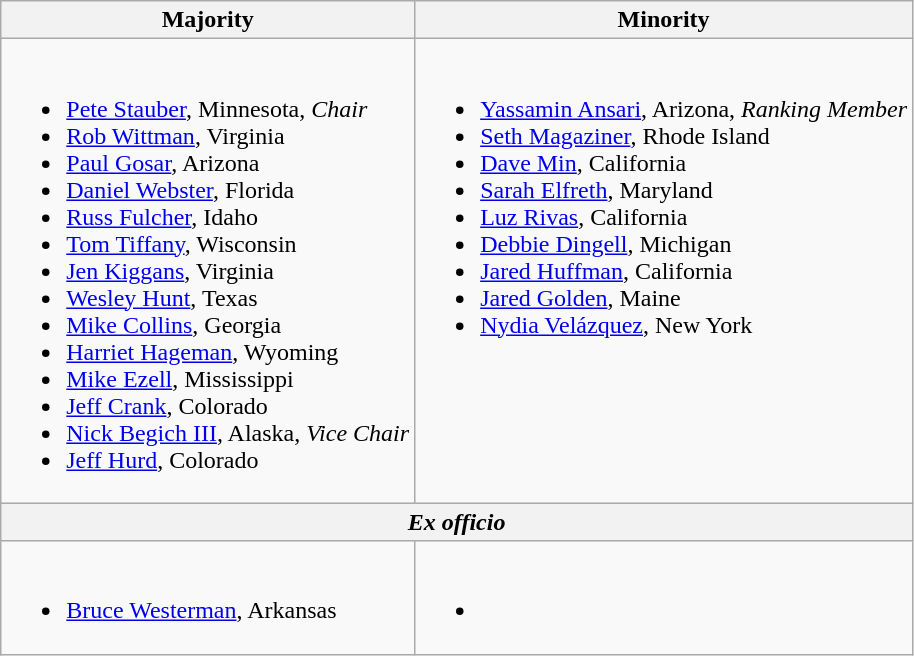<table class=wikitable>
<tr>
<th>Majority</th>
<th>Minority</th>
</tr>
<tr valign=top>
<td><br><ul><li><a href='#'>Pete Stauber</a>, Minnesota, <em>Chair</em></li><li><a href='#'>Rob Wittman</a>, Virginia</li><li><a href='#'>Paul Gosar</a>, Arizona</li><li><a href='#'>Daniel Webster</a>, Florida</li><li><a href='#'>Russ Fulcher</a>, Idaho</li><li><a href='#'>Tom Tiffany</a>, Wisconsin</li><li><a href='#'>Jen Kiggans</a>, Virginia</li><li><a href='#'>Wesley Hunt</a>, Texas</li><li><a href='#'>Mike Collins</a>, Georgia</li><li><a href='#'>Harriet Hageman</a>, Wyoming</li><li><a href='#'>Mike Ezell</a>, Mississippi</li><li><a href='#'>Jeff Crank</a>, Colorado</li><li><a href='#'>Nick Begich III</a>, Alaska, <em>Vice Chair</em></li><li><a href='#'>Jeff Hurd</a>, Colorado</li></ul></td>
<td><br><ul><li><a href='#'>Yassamin Ansari</a>, Arizona, <em>Ranking Member</em></li><li><a href='#'>Seth Magaziner</a>, Rhode Island</li><li><a href='#'>Dave Min</a>, California</li><li><a href='#'>Sarah Elfreth</a>, Maryland</li><li><a href='#'>Luz Rivas</a>, California</li><li><a href='#'>Debbie Dingell</a>, Michigan</li><li><a href='#'>Jared Huffman</a>, California</li><li><a href='#'>Jared Golden</a>, Maine</li><li><a href='#'>Nydia Velázquez</a>, New York</li></ul></td>
</tr>
<tr>
<th colspan=2><em>Ex officio</em></th>
</tr>
<tr>
<td><br><ul><li><a href='#'>Bruce Westerman</a>, Arkansas</li></ul></td>
<td><br><ul><li></li></ul></td>
</tr>
</table>
